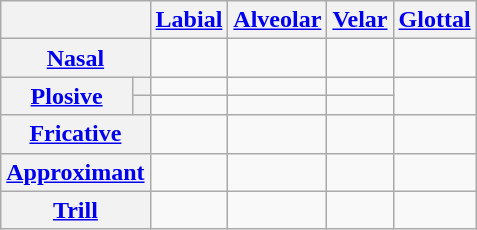<table class="wikitable" style="text-align:center;">
<tr>
<th colspan="2"></th>
<th><a href='#'>Labial</a></th>
<th><a href='#'>Alveolar</a></th>
<th><a href='#'>Velar</a></th>
<th><a href='#'>Glottal</a></th>
</tr>
<tr>
<th colspan="2"><a href='#'>Nasal</a></th>
<td></td>
<td></td>
<td></td>
<td></td>
</tr>
<tr>
<th rowspan="2"><a href='#'>Plosive</a></th>
<th></th>
<td></td>
<td></td>
<td></td>
<td rowspan="2"></td>
</tr>
<tr>
<th></th>
<td></td>
<td></td>
<td></td>
</tr>
<tr>
<th colspan="2"><a href='#'>Fricative</a></th>
<td></td>
<td></td>
<td></td>
<td></td>
</tr>
<tr>
<th colspan="2"><a href='#'>Approximant</a></th>
<td></td>
<td></td>
<td></td>
<td></td>
</tr>
<tr>
<th colspan="2"><a href='#'>Trill</a></th>
<td></td>
<td></td>
<td></td>
<td></td>
</tr>
</table>
